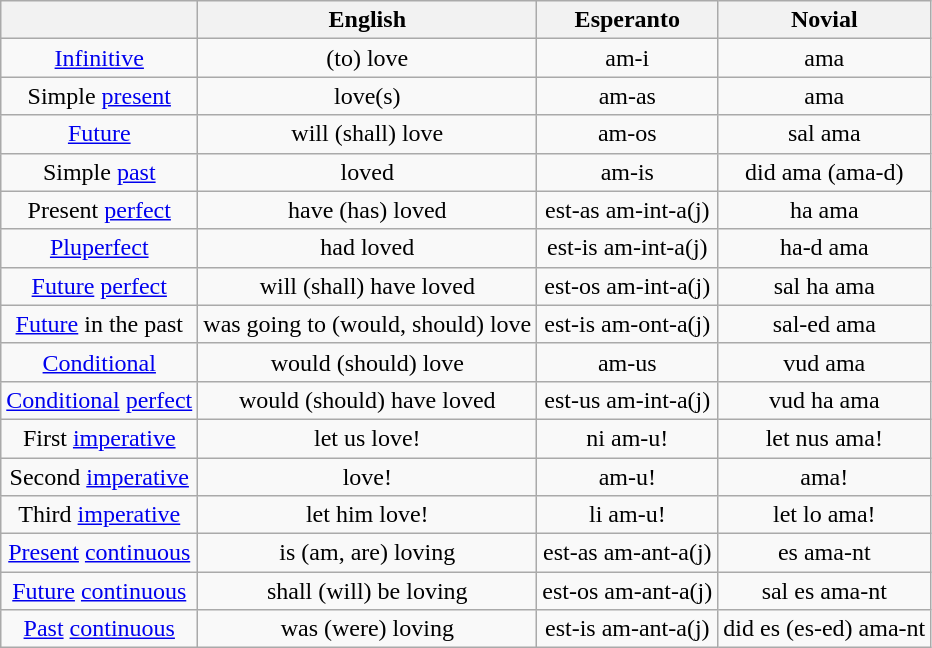<table class="wikitable" style="text-align:center;">
<tr>
<th></th>
<th>English</th>
<th>Esperanto</th>
<th>Novial</th>
</tr>
<tr>
<td><a href='#'>Infinitive</a></td>
<td>(to) love</td>
<td>am-i</td>
<td>ama</td>
</tr>
<tr>
<td>Simple <a href='#'>present</a></td>
<td>love(s)</td>
<td>am-as</td>
<td>ama</td>
</tr>
<tr>
<td><a href='#'>Future</a></td>
<td>will (shall) love</td>
<td>am-os</td>
<td>sal ama</td>
</tr>
<tr>
<td>Simple <a href='#'>past</a></td>
<td>loved</td>
<td>am-is</td>
<td>did ama (ama-d)</td>
</tr>
<tr>
<td>Present <a href='#'>perfect</a></td>
<td>have (has) loved</td>
<td>est-as am-int-a(j)</td>
<td>ha ama</td>
</tr>
<tr>
<td><a href='#'>Pluperfect</a></td>
<td>had loved</td>
<td>est-is am-int-a(j)</td>
<td>ha-d ama</td>
</tr>
<tr>
<td><a href='#'>Future</a> <a href='#'>perfect</a></td>
<td>will (shall) have loved</td>
<td>est-os am-int-a(j)</td>
<td>sal ha ama</td>
</tr>
<tr>
<td><a href='#'>Future</a> in the past</td>
<td>was going to (would, should) love</td>
<td>est-is am-ont-a(j)</td>
<td>sal-ed ama</td>
</tr>
<tr>
<td><a href='#'>Conditional</a></td>
<td>would (should) love</td>
<td>am-us</td>
<td>vud ama</td>
</tr>
<tr>
<td><a href='#'>Conditional</a> <a href='#'>perfect</a></td>
<td>would (should) have loved</td>
<td>est-us am-int-a(j)</td>
<td>vud ha ama</td>
</tr>
<tr>
<td>First <a href='#'>imperative</a></td>
<td>let us love!</td>
<td>ni am-u!</td>
<td>let nus ama!</td>
</tr>
<tr>
<td>Second <a href='#'>imperative</a></td>
<td>love!</td>
<td>am-u!</td>
<td>ama!</td>
</tr>
<tr>
<td>Third <a href='#'>imperative</a></td>
<td>let him love!</td>
<td>li am-u!</td>
<td>let lo ama!</td>
</tr>
<tr>
<td><a href='#'>Present</a> <a href='#'>continuous</a></td>
<td>is (am, are) loving</td>
<td>est-as am-ant-a(j)</td>
<td>es ama-nt</td>
</tr>
<tr>
<td><a href='#'>Future</a> <a href='#'>continuous</a></td>
<td>shall (will) be loving</td>
<td>est-os am-ant-a(j)</td>
<td>sal es ama-nt</td>
</tr>
<tr>
<td><a href='#'>Past</a> <a href='#'>continuous</a></td>
<td>was (were) loving</td>
<td>est-is am-ant-a(j)</td>
<td>did es (es-ed) ama-nt</td>
</tr>
</table>
